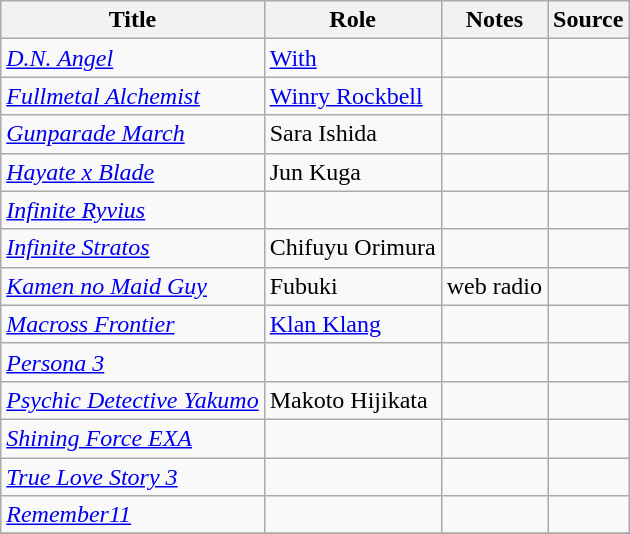<table class="wikitable sortable plainrowheaders">
<tr>
<th>Title</th>
<th>Role</th>
<th class="unsortable">Notes</th>
<th class="unsortable">Source</th>
</tr>
<tr>
<td><em><a href='#'>D.N. Angel</a></em></td>
<td><a href='#'>With</a></td>
<td></td>
<td></td>
</tr>
<tr>
<td><em><a href='#'>Fullmetal Alchemist</a></em></td>
<td><a href='#'>Winry Rockbell</a></td>
<td></td>
<td></td>
</tr>
<tr>
<td><em><a href='#'>Gunparade March</a></em></td>
<td>Sara Ishida</td>
<td></td>
<td></td>
</tr>
<tr>
<td><em><a href='#'>Hayate x Blade</a></em></td>
<td>Jun Kuga</td>
<td></td>
<td></td>
</tr>
<tr>
<td><em><a href='#'>Infinite Ryvius</a></em></td>
<td></td>
<td></td>
<td></td>
</tr>
<tr>
<td><em><a href='#'>Infinite Stratos</a></em></td>
<td>Chifuyu Orimura</td>
<td></td>
<td></td>
</tr>
<tr>
<td><em><a href='#'>Kamen no Maid Guy</a></em></td>
<td>Fubuki</td>
<td>web radio</td>
<td></td>
</tr>
<tr>
<td><em><a href='#'>Macross Frontier</a></em></td>
<td><a href='#'>Klan Klang</a></td>
<td></td>
<td></td>
</tr>
<tr>
<td><em><a href='#'>Persona 3</a></em></td>
<td></td>
<td></td>
<td></td>
</tr>
<tr>
<td><em><a href='#'>Psychic Detective Yakumo</a></em></td>
<td>Makoto Hijikata</td>
<td></td>
<td></td>
</tr>
<tr>
<td><em><a href='#'>Shining Force EXA</a></em></td>
<td></td>
<td></td>
<td></td>
</tr>
<tr>
<td><em><a href='#'>True Love Story 3</a></em></td>
<td></td>
<td></td>
<td></td>
</tr>
<tr>
<td><em><a href='#'>Remember11</a></em></td>
<td></td>
<td></td>
<td></td>
</tr>
<tr>
</tr>
</table>
